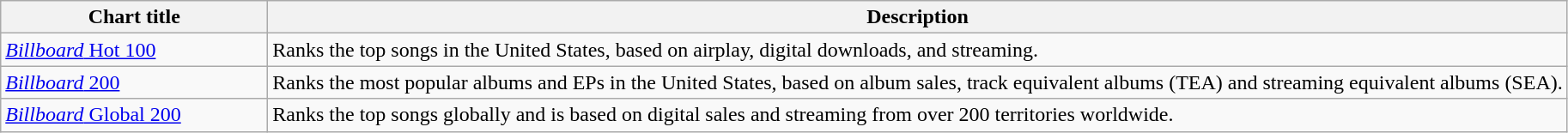<table class="wikitable sortable">
<tr>
<th width="200">Chart title</th>
<th class="unsortable">Description</th>
</tr>
<tr>
<td><a href='#'><em>Billboard</em> Hot 100</a></td>
<td>Ranks the top songs in the United States, based on airplay, digital downloads, and streaming.</td>
</tr>
<tr>
<td><a href='#'><em>Billboard</em> 200</a></td>
<td>Ranks the most popular albums and EPs in the United States, based on album sales, track equivalent albums (TEA) and streaming equivalent albums (SEA).</td>
</tr>
<tr>
<td><a href='#'><em>Billboard</em> Global 200</a></td>
<td>Ranks the top songs globally and is based on digital sales and streaming from over 200 territories worldwide.</td>
</tr>
</table>
